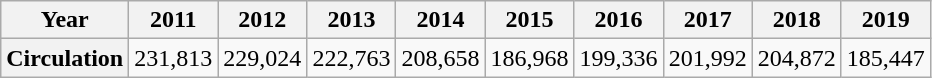<table class="wikitable">
<tr>
<th>Year</th>
<th>2011</th>
<th>2012</th>
<th>2013</th>
<th>2014</th>
<th>2015</th>
<th>2016</th>
<th>2017</th>
<th>2018</th>
<th>2019</th>
</tr>
<tr>
<th>Circulation</th>
<td>231,813</td>
<td>229,024</td>
<td>222,763</td>
<td>208,658</td>
<td>186,968</td>
<td>199,336</td>
<td>201,992</td>
<td>204,872</td>
<td>185,447</td>
</tr>
</table>
